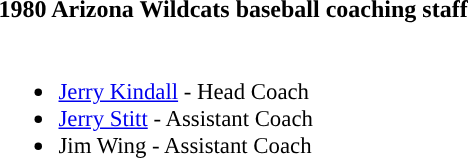<table class="toccolours">
<tr>
<th colspan="9">1980 Arizona Wildcats baseball coaching staff</th>
</tr>
<tr>
<td style="text-align: left; font-size: 95%;" valign="top"><br><ul><li><a href='#'>Jerry Kindall</a> - Head Coach</li><li><a href='#'>Jerry Stitt</a> - Assistant Coach</li><li>Jim Wing - Assistant Coach</li></ul></td>
</tr>
</table>
